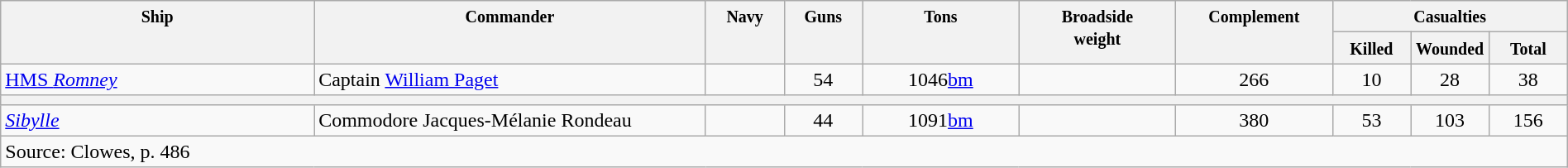<table class="wikitable" width=100%>
<tr valign="top">
<th width=20%; align= center rowspan=2><small> Ship </small></th>
<th width=25%; align= center rowspan=2><small> Commander </small></th>
<th width=5%; align= center rowspan=2><small> Navy </small></th>
<th width=5%; align= center rowspan=2><small> Guns </small></th>
<th width=10%; align= center rowspan=2><small> Tons </small></th>
<th width=10%; align= center rowspan=2><small> Broadside<br>weight</small></th>
<th width=10%; align= center rowspan=2><small> Complement</small></th>
<th width=15%; align= center colspan=3><small> Casualties</small></th>
</tr>
<tr valign="top">
<th width=5%; align= center><small> Killed </small></th>
<th width=5%; align= center><small> Wounded </small></th>
<th width=5%; align= center><small> Total</small></th>
</tr>
<tr valign="top">
<td align= left><a href='#'>HMS <em>Romney</em></a></td>
<td align= left>Captain <a href='#'>William Paget</a></td>
<td align= center></td>
<td align= center>54</td>
<td align= center>1046<a href='#'>bm</a></td>
<td align= center><small></small></td>
<td align= center>266</td>
<td align= center>10</td>
<td align= center>28</td>
<td align= center>38</td>
</tr>
<tr valign="top">
<th colspan="10" bgcolor="white"></th>
</tr>
<tr valign="top">
<td align= left><a href='#'><em>Sibylle</em></a></td>
<td align= left>Commodore Jacques-Mélanie Rondeau</td>
<td align= center></td>
<td align= center>44</td>
<td align= center>1091<a href='#'>bm</a></td>
<td align= center><small></small></td>
<td align= center>380</td>
<td align= center>53</td>
<td align= center>103</td>
<td align= center>156</td>
</tr>
<tr valign="top">
<td colspan="10" align="left">Source: Clowes, p. 486</td>
</tr>
</table>
